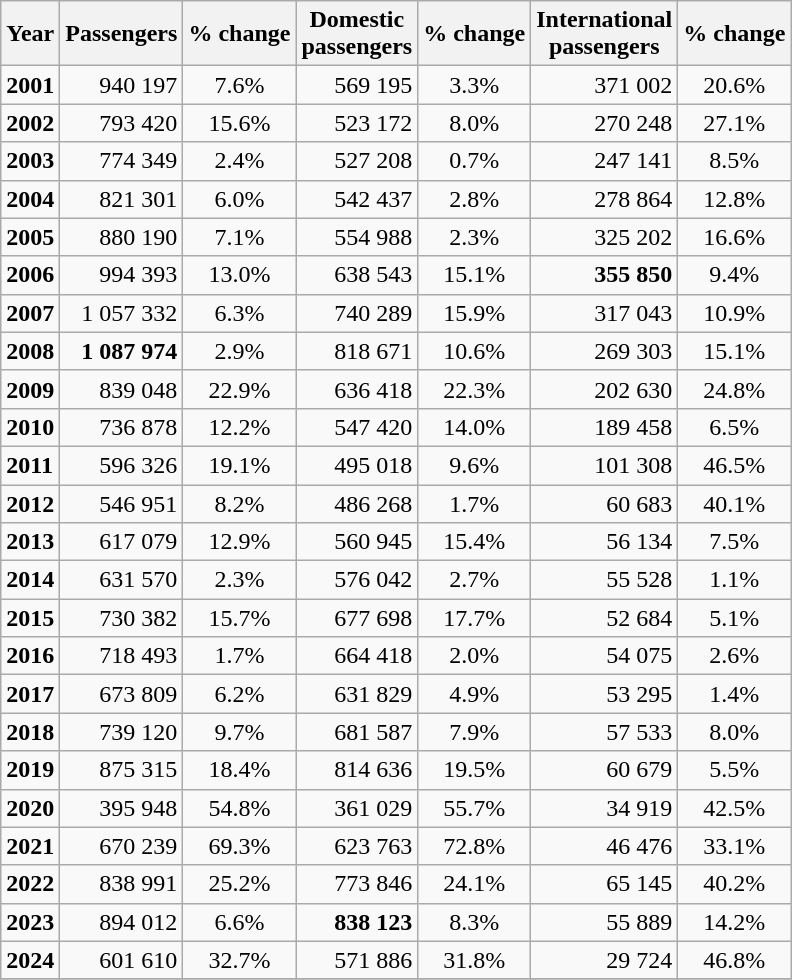<table class="wikitable sortable">
<tr>
<th><strong>Year</strong></th>
<th>Passengers</th>
<th>% change</th>
<th>Domestic <br> passengers</th>
<th>% change</th>
<th>International <br> passengers</th>
<th>% change</th>
</tr>
<tr>
<td><strong>2001</strong></td>
<td align="right">940 197</td>
<td align="center"> 7.6%</td>
<td align="right">569 195</td>
<td align="center"> 3.3%</td>
<td align="right">371 002</td>
<td align="center"> 20.6%</td>
</tr>
<tr>
<td><strong>2002</strong></td>
<td align="right">793 420</td>
<td align="center"> 15.6%</td>
<td align="right">523 172</td>
<td align="center"> 8.0%</td>
<td align="right">270 248</td>
<td align="center"> 27.1%</td>
</tr>
<tr>
<td><strong>2003</strong></td>
<td align="right">774 349</td>
<td align="center"> 2.4%</td>
<td align="right">527 208</td>
<td align="center"> 0.7%</td>
<td align="right">247 141</td>
<td align="center"> 8.5%</td>
</tr>
<tr>
<td><strong>2004</strong></td>
<td align="right">821 301</td>
<td align="center"> 6.0%</td>
<td align="right">542 437</td>
<td align="center"> 2.8%</td>
<td align="right">278 864</td>
<td align="center"> 12.8%</td>
</tr>
<tr>
<td><strong>2005</strong></td>
<td align="right">880 190</td>
<td align="center"> 7.1%</td>
<td align="right">554 988</td>
<td align="center"> 2.3%</td>
<td align="right">325 202</td>
<td align="center"> 16.6%</td>
</tr>
<tr>
<td><strong>2006</strong></td>
<td align="right">994 393</td>
<td align="center"> 13.0%</td>
<td align="right">638 543</td>
<td align="center"> 15.1%</td>
<td align="right"><strong>355 850</strong></td>
<td align="center"> 9.4%</td>
</tr>
<tr>
<td><strong>2007</strong></td>
<td align="right">1 057 332</td>
<td align="center"> 6.3%</td>
<td align="right">740 289</td>
<td align="center"> 15.9%</td>
<td align="right">317 043</td>
<td align="center"> 10.9%</td>
</tr>
<tr>
<td><strong>2008</strong></td>
<td align="right"><strong>1 087 974</strong></td>
<td align="center"> 2.9%</td>
<td align="right">818 671</td>
<td align="center"> 10.6%</td>
<td align="right">269 303</td>
<td align="center"> 15.1%</td>
</tr>
<tr>
<td><strong>2009</strong></td>
<td align="right">839 048</td>
<td align="center"> 22.9%</td>
<td align="right">636 418</td>
<td align="center"> 22.3%</td>
<td align="right">202 630</td>
<td align="center"> 24.8%</td>
</tr>
<tr>
<td><strong>2010</strong></td>
<td align="right">736 878</td>
<td align="center"> 12.2%</td>
<td align="right">547 420</td>
<td align="center"> 14.0%</td>
<td align="right">189 458</td>
<td align="center"> 6.5%</td>
</tr>
<tr>
<td><strong>2011</strong></td>
<td align="right">596 326</td>
<td align="center"> 19.1%</td>
<td align="right">495 018</td>
<td align="center"> 9.6%</td>
<td align="right">101 308</td>
<td align="center"> 46.5%</td>
</tr>
<tr>
<td><strong>2012</strong></td>
<td align="right">546 951</td>
<td align="center"> 8.2%</td>
<td align="right">486 268</td>
<td align="center"> 1.7%</td>
<td align="right">60 683</td>
<td align="center"> 40.1%</td>
</tr>
<tr>
<td><strong>2013</strong></td>
<td align="right">617 079</td>
<td align="center"> 12.9%</td>
<td align="right">560 945</td>
<td align="center"> 15.4%</td>
<td align="right">56 134</td>
<td align="center"> 7.5%</td>
</tr>
<tr>
<td><strong>2014</strong></td>
<td align="right">631 570</td>
<td align="center"> 2.3%</td>
<td align="right">576 042</td>
<td align="center"> 2.7%</td>
<td align="right">55 528</td>
<td align="center"> 1.1%</td>
</tr>
<tr>
<td><strong>2015</strong></td>
<td align="right">730 382</td>
<td align="center"> 15.7%</td>
<td align="right">677 698</td>
<td align="center"> 17.7%</td>
<td align="right">52 684</td>
<td align="center"> 5.1%</td>
</tr>
<tr>
<td><strong>2016</strong></td>
<td align="right">718 493</td>
<td align="center"> 1.7%</td>
<td align="right">664 418</td>
<td align="center"> 2.0%</td>
<td align="right">54 075</td>
<td align="center"> 2.6%</td>
</tr>
<tr>
<td><strong>2017</strong></td>
<td align="right">673 809</td>
<td align="center"> 6.2%</td>
<td align="right">631 829</td>
<td align="center"> 4.9%</td>
<td align="right">53 295</td>
<td align="center"> 1.4%</td>
</tr>
<tr>
<td><strong>2018</strong></td>
<td align="right">739 120</td>
<td align="center"> 9.7%</td>
<td align="right">681 587</td>
<td align="center"> 7.9%</td>
<td align="right">57 533</td>
<td align="center"> 8.0%</td>
</tr>
<tr>
<td><strong>2019</strong></td>
<td align="right">875 315</td>
<td align="center"> 18.4%</td>
<td align="right">814 636</td>
<td align="center"> 19.5%</td>
<td align="right">60 679</td>
<td align="center"> 5.5%</td>
</tr>
<tr>
<td><strong>2020</strong></td>
<td align="right">395 948</td>
<td align="center"> 54.8%</td>
<td align="right">361 029</td>
<td align="center"> 55.7%</td>
<td align="right">34 919</td>
<td align="center"> 42.5%</td>
</tr>
<tr>
<td><strong>2021</strong></td>
<td align="right">670 239</td>
<td align="center"> 69.3%</td>
<td align="right">623 763</td>
<td align="center"> 72.8%</td>
<td align="right">46 476</td>
<td align="center"> 33.1%</td>
</tr>
<tr>
<td><strong>2022</strong></td>
<td align="right">838 991</td>
<td align="center"> 25.2%</td>
<td align="right">773 846</td>
<td align="center"> 24.1%</td>
<td align="right">65 145</td>
<td align="center"> 40.2%</td>
</tr>
<tr>
<td><strong>2023</strong></td>
<td align="right">894 012</td>
<td align="center"> 6.6%</td>
<td align="right"><strong>838 123</strong></td>
<td align="center"> 8.3%</td>
<td align="right">55 889</td>
<td align="center"> 14.2%</td>
</tr>
<tr>
<td><strong>2024</strong></td>
<td align="right">601 610</td>
<td align="center"> 32.7%</td>
<td align="right">571 886</td>
<td align="center"> 31.8%</td>
<td align="right">29 724</td>
<td align="center"> 46.8%</td>
</tr>
<tr>
</tr>
</table>
